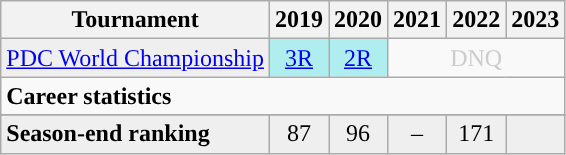<table class="wikitable">
<tr>
<th>Tournament</th>
<th>2019</th>
<th>2020</th>
<th>2021</th>
<th>2022</th>
<th>2023</th>
</tr>
<tr>
<td style="background:#efefef;"><a href='#'>PDC World Championship</a></td>
<td style="text-align:center; background:#afeeee;"><a href='#'>3R</a></td>
<td style="text-align:center; background:#afeeee;"><a href='#'>2R</a></td>
<td colspan="3" style="text-align:center; color:#ccc;">DNQ</td>
</tr>
<tr>
<td colspan="15" align="left"><strong>Career statistics</strong></td>
</tr>
<tr>
</tr>
<tr bgcolor="efefef">
<td align="left"><strong>Season-end ranking</strong></td>
<td style="text-align:center;">87</td>
<td style="text-align:center;">96</td>
<td style="text-align:center;">–</td>
<td style="text-align:center;">171</td>
<td></td>
</tr>
</table>
